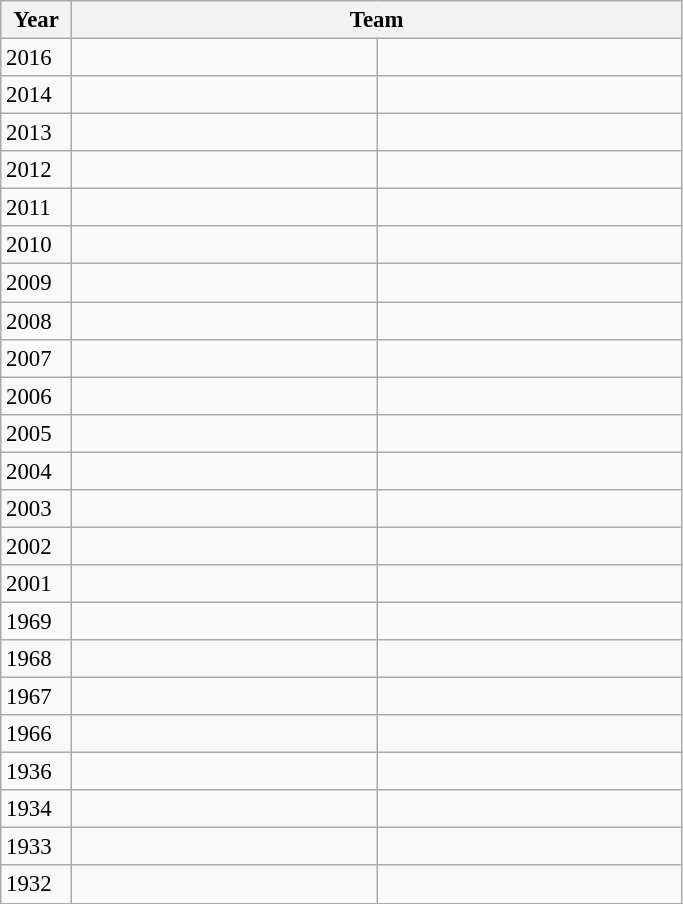<table class="wikitable" style="font-size:95%;">
<tr>
<th style="width:40px;">Year</th>
<th colspan=2 style="width:400px;">Team</th>
</tr>
<tr>
<td>2016</td>
<td></td>
<td></td>
</tr>
<tr>
<td>2014</td>
<td></td>
<td></td>
</tr>
<tr>
<td>2013</td>
<td></td>
<td></td>
</tr>
<tr>
<td>2012</td>
<td></td>
<td></td>
</tr>
<tr>
<td>2011</td>
<td></td>
<td></td>
</tr>
<tr>
<td>2010</td>
<td></td>
<td></td>
</tr>
<tr>
<td>2009</td>
<td></td>
<td></td>
</tr>
<tr>
<td>2008</td>
<td></td>
<td></td>
</tr>
<tr>
<td>2007</td>
<td></td>
<td></td>
</tr>
<tr>
<td>2006</td>
<td></td>
<td></td>
</tr>
<tr>
<td>2005</td>
<td></td>
<td></td>
</tr>
<tr>
<td>2004</td>
<td></td>
<td></td>
</tr>
<tr>
<td>2003</td>
<td></td>
<td></td>
</tr>
<tr>
<td>2002</td>
<td></td>
<td></td>
</tr>
<tr>
<td>2001</td>
<td></td>
<td></td>
</tr>
<tr>
<td>1969</td>
<td></td>
<td></td>
</tr>
<tr>
<td>1968</td>
<td></td>
<td></td>
</tr>
<tr>
<td>1967</td>
<td></td>
<td></td>
</tr>
<tr>
<td>1966</td>
<td></td>
<td></td>
</tr>
<tr>
<td>1936</td>
<td></td>
<td></td>
</tr>
<tr>
<td>1934</td>
<td></td>
<td></td>
</tr>
<tr>
<td>1933</td>
<td></td>
<td></td>
</tr>
<tr>
<td>1932</td>
<td></td>
<td></td>
</tr>
</table>
